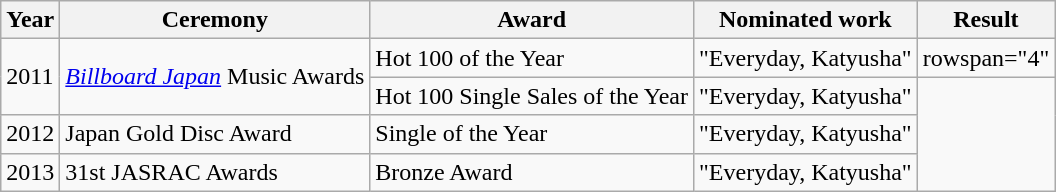<table class="wikitable">
<tr>
<th>Year</th>
<th>Ceremony</th>
<th>Award</th>
<th>Nominated work</th>
<th>Result</th>
</tr>
<tr>
<td rowspan="2">2011</td>
<td rowspan="2"><em><a href='#'>Billboard Japan</a></em> Music Awards</td>
<td>Hot 100 of the Year</td>
<td>"Everyday, Katyusha"</td>
<td>rowspan="4" </td>
</tr>
<tr>
<td>Hot 100 Single Sales of the Year</td>
<td>"Everyday, Katyusha"</td>
</tr>
<tr>
<td>2012</td>
<td>Japan Gold Disc Award</td>
<td>Single of the Year</td>
<td>"Everyday, Katyusha"</td>
</tr>
<tr>
<td>2013</td>
<td>31st JASRAC Awards</td>
<td>Bronze Award</td>
<td>"Everyday, Katyusha"</td>
</tr>
</table>
